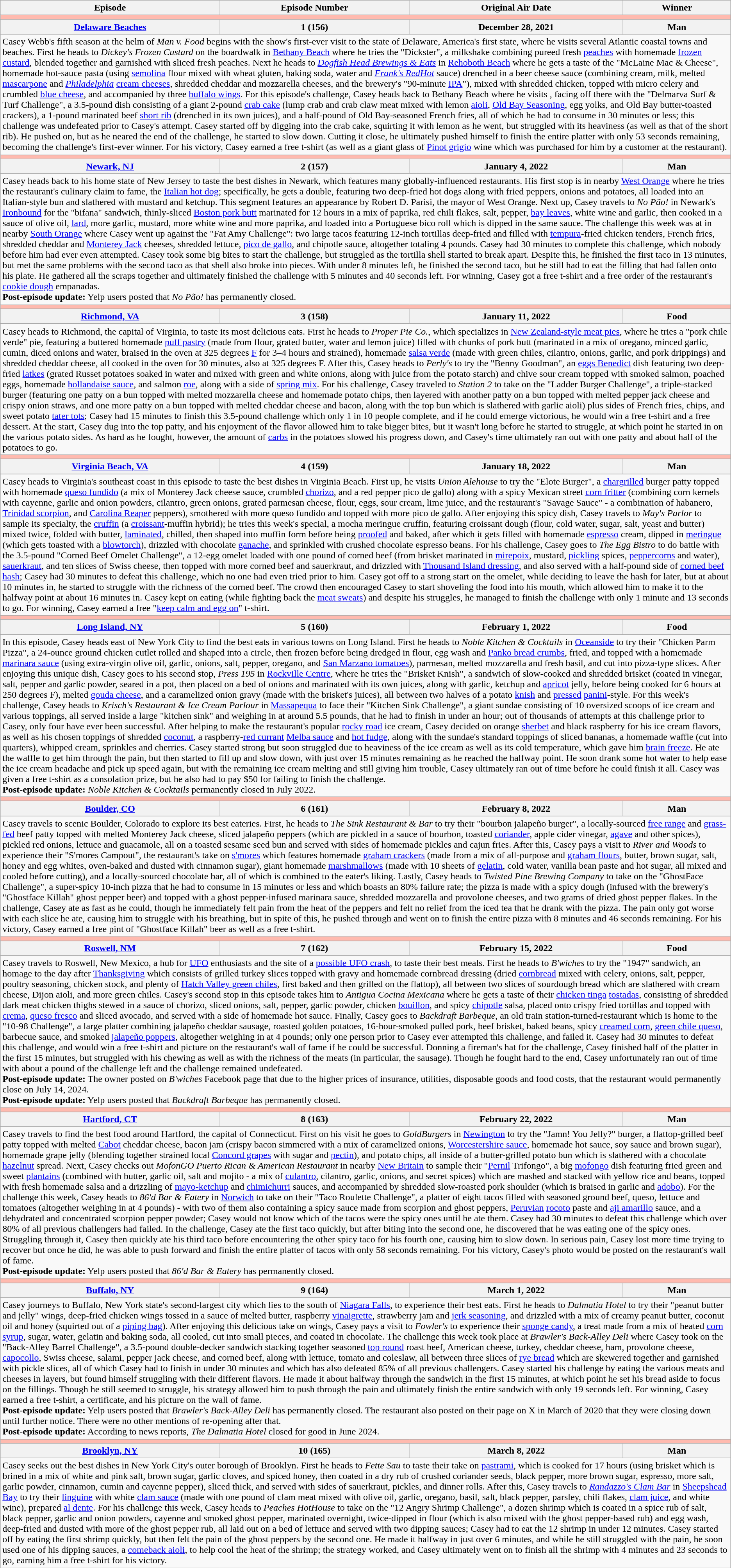<table class="wikitable">
<tr>
<th>Episode</th>
<th>Episode Number</th>
<th>Original Air Date</th>
<th>Winner</th>
</tr>
<tr>
<td colspan="6" style="background:#FFBAAF;"></td>
</tr>
<tr>
<th><a href='#'>Delaware Beaches</a></th>
<th>1 (156)</th>
<th>December 28, 2021</th>
<th>Man</th>
</tr>
<tr>
<td colspan="5">Casey Webb's fifth season at the helm  of <em>Man v. Food</em> begins with the show's first-ever visit to the state of Delaware, America's first state, where he visits several Atlantic coastal towns and beaches. First he heads to <em>Dickey's Frozen Custard</em> on the boardwalk in <a href='#'>Bethany Beach</a> where he tries the "Dickster", a milkshake combining pureed fresh <a href='#'>peaches</a> with homemade <a href='#'>frozen custard</a>, blended together and garnished with sliced fresh peaches. Next he heads to <em><a href='#'>Dogfish Head Brewings & Eats</a></em> in <a href='#'>Rehoboth Beach</a> where he gets a taste of the "McLaine Mac & Cheese", homemade hot-sauce pasta (using <a href='#'>semolina</a> flour mixed with wheat gluten, baking soda, water and <em><a href='#'>Frank's RedHot</a></em> sauce) drenched in a beer cheese sauce (combining cream, milk, melted <a href='#'>mascarpone</a> and <em><a href='#'>Philadelphia</a></em> <a href='#'>cream cheeses</a>, shredded cheddar and mozzarella cheeses, and the brewery's "90-minute <a href='#'>IPA</a>"), mixed with shredded chicken, topped with micro celery and crumbled <a href='#'>blue cheese</a>, and accompanied by three <a href='#'>buffalo wings</a>. For this episode's challenge, Casey heads back to Bethany Beach where he visits <em></em>, facing off there with the "Delmarva Surf & Turf Challenge", a 3.5-pound dish consisting of a giant 2-pound <a href='#'>crab cake</a> (lump crab and crab claw meat mixed with lemon <a href='#'>aioli</a>, <a href='#'>Old Bay Seasoning</a>, egg yolks, and Old Bay butter-toasted crackers), a 1-pound marinated beef <a href='#'>short rib</a> (drenched in its own juices), and a half-pound of Old Bay-seasoned French fries, all of which he had to consume in 30 minutes or less; this challenge was undefeated prior to Casey's attempt. Casey started off by digging into the crab cake, squirting it with lemon as he went, but struggled with its heaviness (as well as that of the short rib). He pushed on, but as he neared the end of the challenge, he started to slow down. Cutting it close, he ultimately pushed himself to finish the entire platter with only 53 seconds remaining, becoming the challenge's first-ever winner. For his victory, Casey earned a free t-shirt (as well as a giant glass of <a href='#'>Pinot grigio</a> wine which was purchased for him by a customer at the restaurant).</td>
</tr>
<tr>
<td colspan="6" style="background:#FFBAAF;"></td>
</tr>
<tr>
<th><a href='#'>Newark, NJ</a></th>
<th>2 (157)</th>
<th>January 4, 2022</th>
<th>Man</th>
</tr>
<tr>
<td colspan="5">Casey heads back to his home state of New Jersey to taste the best dishes in Newark, which features many globally-influenced restaurants. His first stop is <em></em> in nearby <a href='#'>West Orange</a> where he tries the restaurant's culinary claim to fame, the <a href='#'>Italian hot dog</a>; specifically, he gets a double, featuring two deep-fried hot dogs along with fried peppers, onions and potatoes, all loaded into an Italian-style bun and slathered with mustard and ketchup. This segment features an appearance by Robert D. Parisi, the mayor of West Orange. Next up, Casey travels to <em>No Pão!</em> in Newark's <a href='#'>Ironbound</a> for the "bifana" sandwich, thinly-sliced <a href='#'>Boston pork butt</a> marinated for 12 hours in a mix of paprika, red chili flakes, salt, pepper, <a href='#'>bay leaves</a>, white wine and garlic, then cooked in a sauce of olive oil, <a href='#'>lard</a>, more garlic, mustard, more white wine and more paprika, and loaded into a Portuguese bico roll which is dipped in the same sauce. The challenge this week was at <em></em> in nearby <a href='#'>South Orange</a> where Casey went up against the "Fat Amy Challenge": two large tacos featuring 12-inch tortillas deep-fried and filled with <a href='#'>tempura</a>-fried chicken tenders, French fries, shredded cheddar and <a href='#'>Monterey Jack</a> cheeses, shredded lettuce, <a href='#'>pico de gallo</a>, and chipotle sauce, altogether totaling 4 pounds. Casey had 30 minutes to complete this challenge, which nobody before him had ever even attempted. Casey took some big bites to start the challenge, but struggled as the tortilla shell started to break apart. Despite this, he finished the first taco in 13 minutes, but met the same problems with the second taco as that shell also broke into pieces. With under 8 minutes left, he finished the second taco, but he still had to eat the filling that had fallen onto his plate. He gathered all the scraps together and ultimately finished the challenge with 5 minutes and 40 seconds left. For winning, Casey got a free t-shirt and a free order of the restaurant's <a href='#'>cookie dough</a> empanadas.<br><strong>Post-episode update:</strong> Yelp users posted that <em>No Pão!</em> has permanently closed.</td>
</tr>
<tr>
<td colspan="6" style="background:#FFBAAF;"></td>
</tr>
<tr>
</tr>
<tr>
</tr>
<tr>
</tr>
<tr>
<th><a href='#'>Richmond, VA</a></th>
<th>3 (158)</th>
<th>January 11, 2022</th>
<th>Food</th>
</tr>
<tr>
</tr>
<tr>
<td colspan="5">Casey heads to Richmond, the capital of Virginia, to taste its most delicious eats. First he heads to <em>Proper Pie Co.</em>, which specializes in <a href='#'>New Zealand-style meat pies</a>, where he tries a "pork chile verde" pie, featuring a buttered homemade <a href='#'>puff pastry</a> (made from flour, grated butter, water and lemon juice) filled with chunks of pork butt (marinated in a mix of oregano, minced garlic, cumin, diced onions and water, braised in the oven at 325 degrees <a href='#'>F</a> for 3–4 hours and strained), homemade <a href='#'>salsa verde</a> (made with green chiles, cilantro, onions, garlic, and pork drippings) and shredded cheddar cheese, all cooked in the oven for 30 minutes, also at 325 degrees F. After this, Casey heads to <em>Perly's</em> to try the "Benny Goodman", an <a href='#'>eggs Benedict</a> dish featuring two deep-fried <a href='#'>latkes</a> (grated Russet potatoes soaked in water and mixed with green and white onions, along with juice from the potato starch) and chive sour cream topped with smoked salmon, poached eggs, homemade <a href='#'>hollandaise sauce</a>, and salmon <a href='#'>roe</a>, along with a side of <a href='#'>spring mix</a>. For his challenge, Casey traveled to <em>Station 2</em> to take on the "Ladder Burger Challenge", a triple-stacked burger (featuring one patty on a bun topped with melted mozzarella cheese and homemade potato chips, then layered with another patty on a bun topped with melted pepper jack cheese and crispy onion straws, and one more patty on a bun topped with melted cheddar cheese and bacon, along with the top bun which is slathered with garlic aioli) plus sides of French fries, chips, and sweet potato <a href='#'>tater tots</a>; Casey had 15 minutes to finish this 3.5-pound challenge which only 1 in 10 people complete, and if he could emerge victorious, he would win a free t-shirt and a free dessert. At the start, Casey dug into the top patty, and his enjoyment of the flavor allowed him to take bigger bites, but it wasn't long before he started to struggle, at which point he started in on the various potato sides. As hard as he fought, however, the amount of <a href='#'>carbs</a> in the potatoes slowed his progress down, and Casey's time ultimately ran out with one patty and about half of the potatoes to go.</td>
</tr>
<tr>
</tr>
<tr>
</tr>
<tr>
<td colspan="6" style="background:#FFBAAF;"></td>
</tr>
<tr>
<th><a href='#'>Virginia Beach, VA</a></th>
<th>4 (159)</th>
<th>January 18, 2022</th>
<th>Man</th>
</tr>
<tr>
</tr>
<tr>
<td colspan="5">Casey heads to Virginia's southeast coast in this episode to taste the best dishes in Virginia Beach. First up, he visits <em>Union Alehouse</em> to try the "Elote Burger", a <a href='#'>chargrilled</a> burger patty topped with homemade <a href='#'>queso fundido</a> (a mix of Monterey Jack cheese sauce, crumbled <a href='#'>chorizo</a>, and a red pepper pico de gallo) along with a spicy Mexican street <a href='#'>corn fritter</a> (combining corn kernels with cayenne, garlic and onion powders, cilantro, green onions, grated parmesan cheese, flour, eggs, sour cream, lime juice, and the restaurant's "Savage Sauce" - a combination of habanero, <a href='#'>Trinidad scorpion</a>, and <a href='#'>Carolina Reaper</a> peppers), smothered with more queso fundido and topped with more pico de gallo. After enjoying this spicy dish, Casey travels to <em>May's Parlor</em> to sample its specialty, the <a href='#'>cruffin</a> (a <a href='#'>croissant</a>-muffin hybrid); he tries this week's special, a mocha meringue cruffin, featuring croissant dough (flour, cold water, sugar, salt, yeast and butter) mixed twice, folded with butter, <a href='#'>laminated</a>, chilled, then shaped into muffin form before being <a href='#'>proofed</a> and baked, after which it gets filled with homemade <a href='#'>espresso</a> cream, dipped in <a href='#'>meringue</a> (which gets toasted with a <a href='#'>blowtorch</a>), drizzled with chocolate <a href='#'>ganache</a>, and sprinkled with crushed chocolate espresso beans. For his challenge, Casey goes to <em>The Egg Bistro</em> to do battle with the 3.5-pound "Corned Beef Omelet Challenge", a 12-egg omelet loaded with one pound of corned beef (from brisket marinated in <a href='#'>mirepoix</a>, mustard, <a href='#'>pickling</a> spices, <a href='#'>peppercorns</a> and water), <a href='#'>sauerkraut</a>, and ten slices of Swiss cheese, then topped with more corned beef and sauerkraut, and drizzled with <a href='#'>Thousand Island dressing</a>, and also served with a half-pound side of <a href='#'>corned beef hash</a>; Casey had 30 minutes to defeat this challenge, which no one had even tried prior to him. Casey got off to a strong start on the omelet, while deciding to leave the hash for later, but at about 10 minutes in, he started to struggle with the richness of the corned beef. The crowd then encouraged Casey to start shoveling the food into his mouth, which allowed him to make it to the halfway point at about 16 minutes in. Casey kept on eating (while fighting back the <a href='#'>meat sweats</a>) and despite his struggles, he managed to finish the challenge with only 1 minute and 13 seconds to go. For winning, Casey earned a free "<a href='#'>keep calm and egg on</a>" t-shirt.</td>
</tr>
<tr>
</tr>
<tr>
</tr>
<tr>
<td colspan="6" style="background:#FFBAAF;"></td>
</tr>
<tr>
<th><a href='#'>Long Island, NY</a></th>
<th>5 (160)</th>
<th>February 1, 2022</th>
<th>Food</th>
</tr>
<tr>
</tr>
<tr>
<td colspan="5">In this episode, Casey heads east of New York City to find the best eats in various towns on Long Island. First he heads to <em>Noble Kitchen & Cocktails</em> in <a href='#'>Oceanside</a> to try their "Chicken Parm Pizza", a 24-ounce ground chicken cutlet rolled and shaped into a circle, then frozen before being dredged in flour, egg wash and <a href='#'>Panko bread crumbs</a>, fried, and topped with a homemade <a href='#'>marinara sauce</a> (using extra-virgin olive oil, garlic, onions, salt, pepper, oregano, and <a href='#'>San Marzano tomatoes</a>), parmesan, melted mozzarella and fresh basil, and cut into pizza-type slices. After enjoying this unique dish, Casey goes to his second stop, <em>Press 195</em> in <a href='#'>Rockville Centre</a>, where he tries the "Brisket Knish", a sandwich of slow-cooked and shredded brisket (coated in vinegar, salt, pepper and garlic powder, seared in a pot, then placed on a bed of onions and marinated with its own juices, along with garlic, ketchup and <a href='#'>apricot</a> jelly, before being cooked for 6 hours at 250 degrees F), melted <a href='#'>gouda cheese</a>, and a caramelized onion gravy (made with the brisket's juices), all between two halves of a potato <a href='#'>knish</a> and <a href='#'>pressed</a> <a href='#'>panini</a>-style. For this week's challenge, Casey heads to <em>Krisch's Restaurant & Ice Cream Parlour</em> in <a href='#'>Massapequa</a> to face their "Kitchen Sink Challenge", a giant sundae consisting of 10 oversized scoops of ice cream and various toppings, all served inside a large "kitchen sink" and weighing in at around 5.5 pounds, that he had to finish in under an hour; out of thousands of attempts at this challenge prior to Casey, only four have ever been successful. After helping to make the restaurant's popular <a href='#'>rocky road</a> ice cream, Casey decided on orange <a href='#'>sherbet</a> and black raspberry for his ice cream flavors, as well as his chosen toppings of shredded <a href='#'>coconut</a>, a raspberry-<a href='#'>red currant</a> <a href='#'>Melba sauce</a> and <a href='#'>hot fudge</a>, along with the sundae's standard toppings of sliced bananas, a homemade waffle (cut into quarters), whipped cream, sprinkles and cherries. Casey started strong but soon struggled due to heaviness of the ice cream as well as its cold temperature, which gave him <a href='#'>brain freeze</a>. He ate the waffle to get him through the pain, but then started to fill up and slow down, with just over 15 minutes remaining as he reached the halfway point. He soon drank some hot water to help ease the ice cream headache and pick up speed again, but with the remaining ice cream melting and still giving him trouble, Casey ultimately ran out of time before he could finish it all. Casey was given a free t-shirt as a consolation prize, but he also had to pay $50 for failing to finish the challenge.<br><strong>Post-episode update:</strong> <em>Noble Kitchen & Cocktails</em> permanently closed in July 2022.</td>
</tr>
<tr>
</tr>
<tr>
</tr>
<tr>
<td colspan="6" style="background:#FFBAAF;"></td>
</tr>
<tr>
<th><a href='#'>Boulder, CO</a></th>
<th>6 (161)</th>
<th>February 8, 2022</th>
<th>Man</th>
</tr>
<tr>
<td colspan="5">Casey travels to scenic Boulder, Colorado to explore its best eateries. First, he heads to <em>The Sink Restaurant & Bar</em> to try their "bourbon jalapeño burger", a locally-sourced <a href='#'>free range</a> and <a href='#'>grass-fed</a> beef patty topped with melted Monterey Jack cheese, sliced jalapeño peppers (which are pickled in a sauce of bourbon, toasted <a href='#'>coriander</a>, apple cider vinegar, <a href='#'>agave</a> and other spices), pickled red onions, lettuce and guacamole, all on a toasted sesame seed bun and served with sides of homemade pickles and cajun fries. After this, Casey pays a visit to <em>River and Woods</em> to experience their "S'mores Campout", the restaurant's take on <a href='#'>s'mores</a> which features homemade <a href='#'>graham crackers</a> (made from a mix of all-purpose and <a href='#'>graham flours</a>, butter, brown sugar, salt, honey and egg whites, oven-baked and dusted with cinnamon sugar), giant homemade <a href='#'>marshmallows</a> (made with 10 sheets of <a href='#'>gelatin</a>, cold water, vanilla bean paste and hot sugar, all mixed and cooled before cutting), and a locally-sourced chocolate bar, all of which is combined to the eater's liking. Lastly, Casey heads to <em>Twisted Pine Brewing Company</em> to take on the "GhostFace Challenge", a super-spicy 10-inch pizza that he had to consume in 15 minutes or less and which boasts an 80% failure rate; the pizza is made with a spicy dough (infused with the brewery's "Ghostface Killah" ghost pepper beer) and topped with a ghost pepper-infused marinara sauce, shredded mozzarella and provolone cheeses, and two grams of dried ghost pepper flakes. In the challenge, Casey ate as fast as he could, though he immediately felt pain from the heat of the peppers and felt no relief from the iced tea that he drank with the pizza. The pain only got worse with each slice he ate, causing him to struggle with his breathing, but in spite of this, he pushed through and went on to finish the entire pizza with 8 minutes and 46 seconds remaining. For his victory, Casey earned a free pint of "Ghostface Killah" beer as well as a free t-shirt.</td>
</tr>
<tr>
<td colspan="6" style="background:#FFBAAF;"></td>
</tr>
<tr>
<th><a href='#'>Roswell, NM</a></th>
<th>7 (162)</th>
<th>February 15, 2022</th>
<th>Food</th>
</tr>
<tr>
<td colspan="5">Casey travels to Roswell, New Mexico, a hub for <a href='#'>UFO</a> enthusiasts and the site of a <a href='#'>possible UFO crash</a>, to taste their best meals. First he heads to <em>B'wiches</em> to try the "1947" sandwich, an homage to the day after <a href='#'>Thanksgiving</a> which consists of grilled turkey slices topped with gravy and homemade cornbread dressing (dried <a href='#'>cornbread</a> mixed with celery, onions, salt, pepper, poultry seasoning, chicken stock, and plenty of <a href='#'>Hatch Valley green chiles</a>, first baked and then grilled on the flattop), all between two slices of sourdough bread which are slathered with cream cheese, Dijon aioli, and more green chiles. Casey's second stop in this episode takes him to <em>Antigua Cocina Mexicana</em> where he gets a taste of their <a href='#'>chicken tinga</a> <a href='#'>tostadas</a>, consisting of shredded dark meat chicken thighs stewed in a sauce of chorizo, sliced onions, salt, pepper, garlic powder, chicken <a href='#'>bouillon</a>, and spicy <a href='#'>chipotle</a> salsa, placed onto crispy fried tortillas and topped with <a href='#'>crema</a>, <a href='#'>queso fresco</a> and sliced avocado, and served with a side of homemade hot sauce. Finally, Casey goes to <em>Backdraft Barbeque</em>, an old train station-turned-restaurant which is home to the "10-98 Challenge", a large platter combining jalapeño cheddar sausage, roasted golden potatoes, 16-hour-smoked pulled pork, beef brisket, baked beans, spicy <a href='#'>creamed corn</a>, <a href='#'>green chile queso</a>, barbecue sauce, and smoked <a href='#'>jalapeño poppers</a>, altogether weighing in at 4 pounds; only one person prior to Casey ever attempted this challenge, and failed it. Casey had 30 minutes to defeat this challenge, and would win a free t-shirt and picture on the restaurant's wall of fame if he could be successful. Donning a fireman's hat for the challenge, Casey finished half of the platter in the first 15 minutes, but struggled with his chewing as well as with the richness of the meats (in particular, the sausage). Though he fought hard to the end, Casey unfortunately ran out of time with about a pound of the challenge left and the challenge remained undefeated.<br><strong>Post-episode update:</strong> The owner posted on <em>B'wiches</em> Facebook page that due to the higher prices of insurance, utilities, disposable goods and food costs, that the restaurant would permanently close on July 14, 2024.<br><strong>Post-episode update:</strong> Yelp users posted that <em>Backdraft Barbeque</em> has permanently closed.</td>
</tr>
<tr>
<td colspan="6" style="background:#FFBAAF;"></td>
</tr>
<tr>
<th><a href='#'>Hartford, CT</a></th>
<th>8 (163)</th>
<th>February 22, 2022</th>
<th>Man</th>
</tr>
<tr>
<td colspan="5">Casey travels to find the best food around Hartford, the capital of Connecticut. First on his visit he goes to <em>GoldBurgers</em> in <a href='#'>Newington</a> to try the "Jamn! You Jelly?" burger, a flattop-grilled beef patty topped with melted <a href='#'>Cabot</a> cheddar cheese, bacon jam (crispy bacon simmered with a mix of caramelized onions, <a href='#'>Worcestershire sauce</a>, homemade hot sauce, soy sauce and brown sugar), homemade grape jelly (blending together strained local <a href='#'>Concord grapes</a> with sugar and <a href='#'>pectin</a>), and potato chips, all inside of a butter-grilled potato bun which is slathered with a chocolate <a href='#'>hazelnut</a> spread. Next, Casey checks out <em>MofonGO Puerto Rican & American Restaurant</em> in nearby <a href='#'>New Britain</a> to sample their "<a href='#'>Pernil</a> Trifongo", a big <a href='#'>mofongo</a> dish featuring fried green and sweet <a href='#'>plantains</a> (combined with butter, garlic oil, salt and mojito - a mix of <a href='#'>culantro</a>, cilantro, garlic, onions, and secret spices) which are mashed and stacked with yellow rice and beans, topped with fresh homemade salsa and a drizzling of <a href='#'>mayo-ketchup</a> and <a href='#'>chimichurri</a> sauces, and accompanied by shredded slow-roasted pork shoulder (which is braised in garlic and <a href='#'>adobo</a>). For the challenge this week, Casey heads to <em>86'd Bar & Eatery</em> in <a href='#'>Norwich</a> to take on their "Taco Roulette Challenge", a platter of eight tacos filled with seasoned ground beef, queso, lettuce and tomatoes (altogether weighing in at 4 pounds) - with two of them also containing a spicy sauce made from scorpion and ghost peppers, <a href='#'>Peruvian</a> <a href='#'>rocoto</a> paste and <a href='#'>aji amarillo</a> sauce, and a dehydrated and concentrated scorpion pepper powder; Casey would not know which of the tacos were the spicy ones until he ate them. Casey had 30 minutes to defeat this challenge which over 80% of all previous challengers had failed. In the challenge, Casey ate the first taco quickly, but after biting into the second one, he discovered that he was eating one of the spicy ones. Struggling through it, Casey then quickly ate his third taco before encountering the other spicy taco for his fourth one, causing him to slow down. In serious pain, Casey lost more time trying to recover but once he did, he was able to push forward and finish the entire platter of tacos with only 58 seconds remaining. For his victory, Casey's photo would be posted on the restaurant's wall of fame.<br><strong>Post-episode update:</strong> Yelp users posted that <em>86'd Bar & Eatery</em> has permanently closed.</td>
</tr>
<tr>
<td colspan="6" style="background:#FFBAAF;"></td>
</tr>
<tr>
<th><a href='#'>Buffalo, NY</a></th>
<th>9 (164)</th>
<th>March 1, 2022</th>
<th>Man</th>
</tr>
<tr>
<td colspan="5">Casey journeys to Buffalo, New York state's second-largest city which lies to the south of <a href='#'>Niagara Falls</a>, to experience their best eats. First he heads to <em>Dalmatia Hotel</em> to try their "peanut butter and jelly" wings, deep-fried chicken wings tossed in a sauce of melted butter, raspberry <a href='#'>vinaigrette</a>, strawberry jam and <a href='#'>jerk seasoning</a>, and drizzled with a mix of creamy peanut butter, coconut oil and honey (squirted out of a <a href='#'>piping bag</a>). After enjoying this delicious take on wings, Casey pays a visit to <em>Fowler's</em> to experience their <a href='#'>sponge candy</a>, a treat made from a mix of heated <a href='#'>corn syrup</a>, sugar, water, gelatin and baking soda, all cooled, cut into small pieces, and coated in chocolate. The challenge this week took place at <em>Brawler's Back-Alley Deli</em> where Casey took on the "Back-Alley Barrel Challenge", a 3.5-pound double-decker sandwich stacking together seasoned <a href='#'>top round</a> roast beef, American cheese, turkey, cheddar cheese, ham, provolone cheese, <a href='#'>capocollo</a>, Swiss cheese, salami, pepper jack cheese, and corned beef, along with lettuce, tomato and coleslaw, all between three slices of <a href='#'>rye bread</a> which are skewered together and garnished with pickle slices, all of which Casey had to finish in under 30 minutes and which has also defeated 85% of all previous challengers. Casey started his challenge by eating the various meats and cheeses in layers, but found himself struggling with their different flavors. He made it about halfway through the sandwich in the first 15 minutes, at which point he set his bread aside to focus on the fillings. Though he still seemed to struggle, his strategy allowed him to push through the pain and ultimately finish the entire sandwich with only 19 seconds left. For winning, Casey earned a free t-shirt, a certificate, and his picture on the wall of fame.<br><strong>Post-episode update:</strong> Yelp users posted that <em>Brawler's Back-Alley Deli</em> has permanently closed.  The restaurant also posted on their page on X in March of 2020 that they were closing down until further notice.  There were no other mentions of re-opening after that.<br><strong>Post-episode update:</strong> According to news reports, <em>The Dalmatia Hotel</em> closed for good in June 2024.</td>
</tr>
<tr>
<td colspan="6" style="background:#FFBAAF;"></td>
</tr>
<tr>
<th><a href='#'>Brooklyn, NY</a></th>
<th>10 (165)</th>
<th>March 8, 2022</th>
<th>Man</th>
</tr>
<tr>
<td colspan="5">Casey seeks out the best dishes in New York City's outer borough of Brooklyn. First he heads to <em>Fette Sau</em> to taste their take on <a href='#'>pastrami</a>, which is cooked for 17 hours (using brisket which is brined in a mix of white and pink salt, brown sugar, garlic cloves, and spiced honey, then coated in a dry rub of crushed coriander seeds, black pepper, more brown sugar, espresso, more salt, garlic powder, cinnamon, cumin and cayenne pepper), sliced thick, and served with sides of sauerkraut, pickles, and dinner rolls. After this, Casey travels to <em><a href='#'>Randazzo's Clam Bar</a></em> in <a href='#'>Sheepshead Bay</a> to try their <a href='#'>linguine</a> with white <a href='#'>clam sauce</a> (made with one pound of clam meat mixed with olive oil, garlic, oregano, basil, salt, black pepper, parsley, chili flakes, <a href='#'>clam juice</a>, and white wine), prepared <a href='#'>al dente</a>. For his challenge this week, Casey heads to <em>Peaches HotHouse</em> to take on the "12 Angry Shrimp Challenge", a dozen shrimp which is coated in a spice rub of salt, black pepper, garlic and onion powders, cayenne and smoked ghost pepper, marinated overnight, twice-dipped in flour (which is also mixed with the ghost pepper-based rub) and egg wash, deep-fried and dusted with more of the ghost pepper rub, all laid out on a bed of lettuce and served with two dipping sauces; Casey had to eat the 12 shrimp in under 12 minutes. Casey started off by eating the first shrimp quickly, but then felt the pain of the ghost peppers by the second one. He made it halfway in just over 6 minutes, and while he still struggled with the pain, he soon used one of his dipping sauces, a <a href='#'>comeback aioli</a>, to help cool the heat of the shrimp; the strategy worked, and Casey ultimately went on to finish all the shrimp with 4 minutes and 23 seconds to go, earning him a free t-shirt for his victory.</td>
</tr>
</table>
